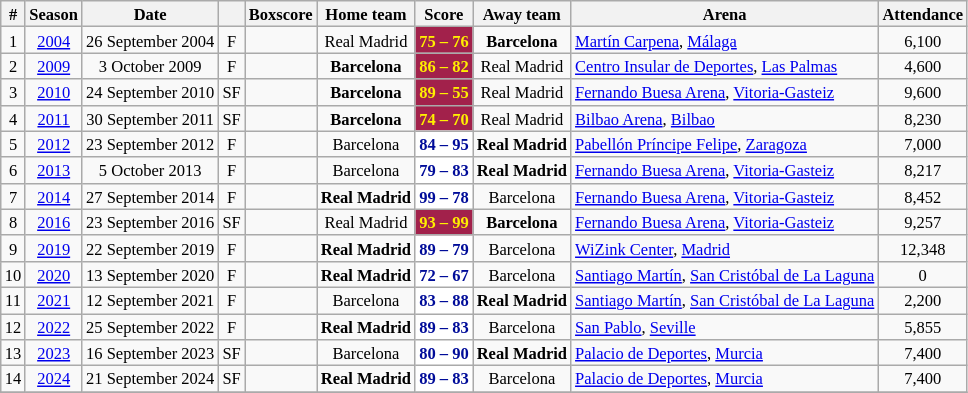<table class="wikitable collapsible collapsed" style="text-align: center; width=25%; font-size: 11px">
<tr>
<th>#</th>
<th>Season</th>
<th>Date</th>
<th></th>
<th>Boxscore</th>
<th>Home team</th>
<th>Score</th>
<th>Away team</th>
<th>Arena</th>
<th>Attendance</th>
</tr>
<tr>
<td>1</td>
<td><a href='#'>2004</a></td>
<td>26 September 2004</td>
<td>F</td>
<td> </td>
<td>Real Madrid</td>
<td style="color:#fff000; background:#A2214B;"><strong>75 – 76</strong></td>
<td><strong>Barcelona</strong></td>
<td align=left><a href='#'>Martín Carpena</a>, <a href='#'>Málaga</a></td>
<td>6,100</td>
</tr>
<tr>
<td>2</td>
<td><a href='#'>2009</a></td>
<td>3 October 2009</td>
<td>F</td>
<td> </td>
<td><strong>Barcelona</strong></td>
<td style="color:#fff000; background:#A2214B;"><strong>86 – 82</strong></td>
<td>Real Madrid</td>
<td align=left><a href='#'>Centro Insular de Deportes</a>, <a href='#'>Las Palmas</a></td>
<td>4,600</td>
</tr>
<tr>
<td>3</td>
<td><a href='#'>2010</a></td>
<td>24 September 2010</td>
<td>SF</td>
<td> </td>
<td><strong>Barcelona</strong></td>
<td style="color:#fff000; background:#A2214B;"><strong>89 – 55</strong></td>
<td>Real Madrid</td>
<td align=left><a href='#'>Fernando Buesa Arena</a>, <a href='#'>Vitoria-Gasteiz</a></td>
<td>9,600</td>
</tr>
<tr>
<td>4</td>
<td><a href='#'>2011</a></td>
<td>30 September 2011</td>
<td>SF</td>
<td> </td>
<td><strong>Barcelona</strong></td>
<td style="color:#fff000; background:#A2214B;"><strong>74 – 70</strong></td>
<td>Real Madrid</td>
<td align=left><a href='#'>Bilbao Arena</a>, <a href='#'>Bilbao</a></td>
<td>8,230</td>
</tr>
<tr>
<td>5</td>
<td><a href='#'>2012</a></td>
<td>23 September 2012</td>
<td>F</td>
<td> </td>
<td>Barcelona</td>
<td style="color:#000c99; background:#fff;"><strong>84 – 95</strong></td>
<td><strong>Real Madrid</strong></td>
<td align=left><a href='#'>Pabellón Príncipe Felipe</a>, <a href='#'>Zaragoza</a></td>
<td>7,000</td>
</tr>
<tr>
<td>6</td>
<td><a href='#'>2013</a></td>
<td>5 October 2013</td>
<td>F</td>
<td> </td>
<td>Barcelona</td>
<td style="color:#000c99; background:#fff;"><strong>79 – 83</strong></td>
<td><strong>Real Madrid</strong></td>
<td align=left><a href='#'>Fernando Buesa Arena</a>, <a href='#'>Vitoria-Gasteiz</a></td>
<td>8,217</td>
</tr>
<tr>
<td>7</td>
<td><a href='#'>2014</a></td>
<td>27 September 2014</td>
<td>F</td>
<td> </td>
<td><strong>Real Madrid</strong></td>
<td style="color:#000c99; background:#fff;"><strong>99 – 78</strong></td>
<td>Barcelona</td>
<td align=left><a href='#'>Fernando Buesa Arena</a>, <a href='#'>Vitoria-Gasteiz</a></td>
<td>8,452</td>
</tr>
<tr>
<td>8</td>
<td><a href='#'>2016</a></td>
<td>23 September 2016</td>
<td>SF</td>
<td> </td>
<td>Real Madrid</td>
<td style="color:#fff000; background:#A2214B;"><strong>93 – 99</strong></td>
<td><strong>Barcelona</strong></td>
<td align=left><a href='#'>Fernando Buesa Arena</a>, <a href='#'>Vitoria-Gasteiz</a></td>
<td>9,257</td>
</tr>
<tr>
<td>9</td>
<td><a href='#'>2019</a></td>
<td>22 September 2019</td>
<td>F</td>
<td> </td>
<td><strong>Real Madrid</strong></td>
<td style="color:#000c99; background:#fff;"><strong>89 – 79</strong></td>
<td>Barcelona</td>
<td align=left><a href='#'>WiZink Center</a>, <a href='#'>Madrid</a></td>
<td>12,348</td>
</tr>
<tr>
<td>10</td>
<td><a href='#'>2020</a></td>
<td>13 September 2020</td>
<td>F</td>
<td></td>
<td><strong>Real Madrid</strong></td>
<td style="color:#000c99; background:#fff;"><strong>72 – 67</strong></td>
<td>Barcelona</td>
<td align=left><a href='#'>Santiago Martín</a>, <a href='#'>San Cristóbal de La Laguna</a></td>
<td>0</td>
</tr>
<tr>
<td>11</td>
<td><a href='#'>2021</a></td>
<td>12 September 2021</td>
<td>F</td>
<td></td>
<td>Barcelona</td>
<td style="color:#000c99; background:#fff;"><strong>83 – 88</strong></td>
<td><strong>Real Madrid</strong></td>
<td align=left><a href='#'>Santiago Martín</a>, <a href='#'>San Cristóbal de La Laguna</a></td>
<td>2,200</td>
</tr>
<tr>
<td>12</td>
<td><a href='#'>2022</a></td>
<td>25 September 2022</td>
<td>F</td>
<td></td>
<td><strong>Real Madrid</strong></td>
<td style="color:#000c99; background:#fff;"><strong>89 – 83</strong></td>
<td>Barcelona</td>
<td align=left><a href='#'>San Pablo</a>, <a href='#'>Seville</a></td>
<td>5,855</td>
</tr>
<tr>
<td>13</td>
<td><a href='#'>2023</a></td>
<td>16 September 2023</td>
<td>SF</td>
<td></td>
<td>Barcelona</td>
<td style="color:#000c99; background:#fff;"><strong>80 – 90</strong></td>
<td><strong>Real Madrid</strong></td>
<td align=left><a href='#'>Palacio de Deportes</a>, <a href='#'>Murcia</a></td>
<td>7,400</td>
</tr>
<tr>
<td>14</td>
<td><a href='#'>2024</a></td>
<td>21 September 2024</td>
<td>SF</td>
<td></td>
<td><strong>Real Madrid</strong></td>
<td style="color:#000c99; background:#fff;"><strong>89 – 83</strong></td>
<td>Barcelona</td>
<td align=left><a href='#'>Palacio de Deportes</a>, <a href='#'>Murcia</a></td>
<td>7,400</td>
</tr>
<tr>
</tr>
</table>
